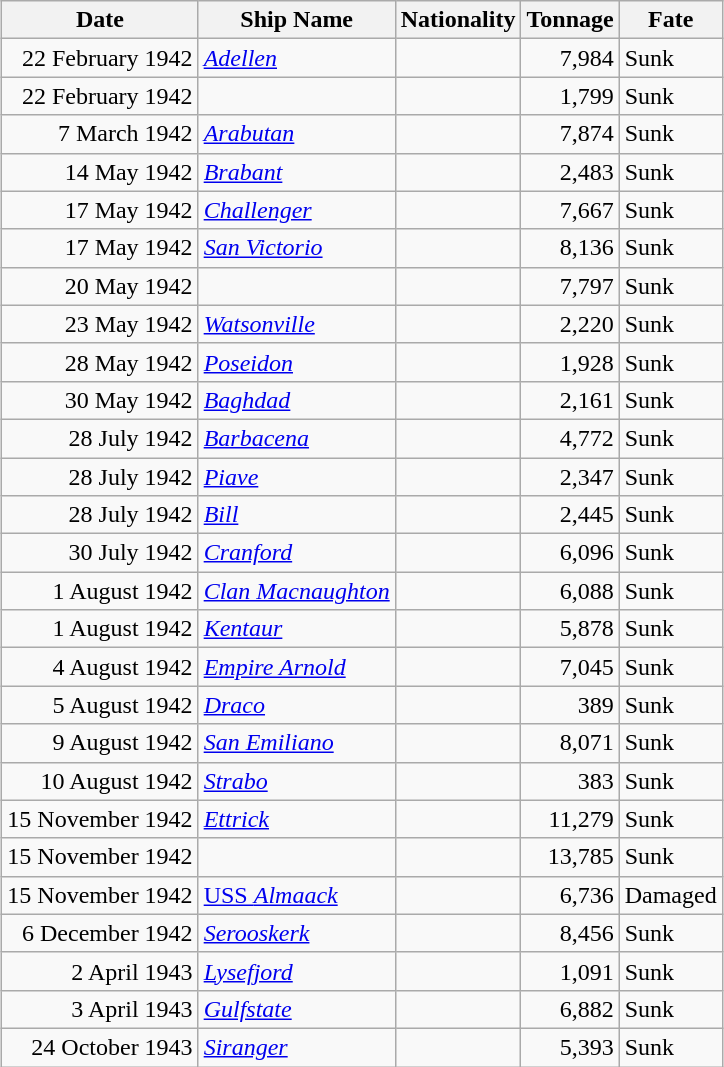<table class="wikitable sortable" style="margin: 1em auto 1em auto;"|->
<tr>
<th>Date</th>
<th>Ship Name</th>
<th>Nationality</th>
<th>Tonnage</th>
<th>Fate</th>
</tr>
<tr>
<td align="right">22 February 1942</td>
<td><a href='#'><em>Adellen</em></a></td>
<td align="left"></td>
<td align="right">7,984</td>
<td>Sunk</td>
</tr>
<tr>
<td align="right">22 February 1942</td>
<td></td>
<td align="left"></td>
<td align="right">1,799</td>
<td>Sunk</td>
</tr>
<tr>
<td align="right">7 March 1942</td>
<td><a href='#'><em>Arabutan</em></a></td>
<td align="left"></td>
<td align="right">7,874</td>
<td>Sunk</td>
</tr>
<tr>
<td align="right">14 May 1942</td>
<td><a href='#'><em>Brabant</em></a></td>
<td align="left"></td>
<td align="right">2,483</td>
<td>Sunk</td>
</tr>
<tr>
<td align="right">17 May 1942</td>
<td><a href='#'><em>Challenger</em></a></td>
<td align="left"></td>
<td align="right">7,667</td>
<td>Sunk</td>
</tr>
<tr>
<td align="right">17 May 1942</td>
<td><a href='#'><em>San Victorio</em></a></td>
<td align="left"></td>
<td align="right">8,136</td>
<td>Sunk</td>
</tr>
<tr>
<td align="right">20 May 1942</td>
<td></td>
<td align="left"></td>
<td align="right">7,797</td>
<td>Sunk</td>
</tr>
<tr>
<td align="right">23 May 1942</td>
<td><a href='#'><em>Watsonville</em></a></td>
<td align="left"></td>
<td align="right">2,220</td>
<td>Sunk</td>
</tr>
<tr>
<td align="right">28 May 1942</td>
<td><a href='#'><em>Poseidon</em></a></td>
<td align="left"></td>
<td align="right">1,928</td>
<td>Sunk</td>
</tr>
<tr>
<td align="right">30 May 1942</td>
<td><a href='#'><em>Baghdad</em></a></td>
<td align="left"></td>
<td align="right">2,161</td>
<td>Sunk</td>
</tr>
<tr>
<td align="right">28 July 1942</td>
<td><a href='#'><em>Barbacena</em></a></td>
<td align="left"></td>
<td align="right">4,772</td>
<td>Sunk</td>
</tr>
<tr>
<td align="right">28 July 1942</td>
<td><a href='#'><em>Piave</em></a></td>
<td align="left"></td>
<td align="right">2,347</td>
<td>Sunk</td>
</tr>
<tr>
<td align="right">28 July 1942</td>
<td><a href='#'><em>Bill</em></a></td>
<td align="left"></td>
<td align="right">2,445</td>
<td>Sunk</td>
</tr>
<tr>
<td align="right">30 July 1942</td>
<td><a href='#'><em>Cranford</em></a></td>
<td align="left"></td>
<td align="right">6,096</td>
<td>Sunk</td>
</tr>
<tr>
<td align="right">1 August 1942</td>
<td><a href='#'><em>Clan Macnaughton</em></a></td>
<td align="left"></td>
<td align="right">6,088</td>
<td>Sunk</td>
</tr>
<tr>
<td align="right">1 August 1942</td>
<td><a href='#'><em>Kentaur</em></a></td>
<td align="left"></td>
<td align="right">5,878</td>
<td>Sunk</td>
</tr>
<tr>
<td align="right">4 August 1942</td>
<td><a href='#'><em>Empire Arnold</em></a></td>
<td align="left"></td>
<td align="right">7,045</td>
<td>Sunk</td>
</tr>
<tr>
<td align="right">5 August 1942</td>
<td><a href='#'><em>Draco</em></a></td>
<td align="left"></td>
<td align="right">389</td>
<td>Sunk</td>
</tr>
<tr>
<td align="right">9 August 1942</td>
<td><a href='#'><em>San Emiliano</em></a></td>
<td align="left"></td>
<td align="right">8,071</td>
<td>Sunk</td>
</tr>
<tr>
<td align="right">10 August 1942</td>
<td><a href='#'><em>Strabo</em></a></td>
<td align="left"></td>
<td align="right">383</td>
<td>Sunk</td>
</tr>
<tr>
<td align="right">15 November 1942</td>
<td><a href='#'><em>Ettrick</em></a></td>
<td align="left"></td>
<td align="right">11,279</td>
<td>Sunk</td>
</tr>
<tr>
<td align="right">15 November 1942</td>
<td></td>
<td align="left"></td>
<td align="right">13,785</td>
<td>Sunk</td>
</tr>
<tr>
<td align="right">15 November 1942</td>
<td><a href='#'>USS <em>Almaack</em></a></td>
<td align="left"></td>
<td align="right">6,736</td>
<td>Damaged</td>
</tr>
<tr>
<td align="right">6 December 1942</td>
<td><a href='#'><em>Serooskerk</em></a></td>
<td align="left"></td>
<td align="right">8,456</td>
<td>Sunk</td>
</tr>
<tr>
<td align="right">2 April 1943</td>
<td><a href='#'><em>Lysefjord</em></a></td>
<td align="left"></td>
<td align="right">1,091</td>
<td>Sunk</td>
</tr>
<tr>
<td align="right">3 April 1943</td>
<td><a href='#'><em>Gulfstate</em></a></td>
<td align="left"></td>
<td align="right">6,882</td>
<td>Sunk</td>
</tr>
<tr>
<td align="right">24 October 1943</td>
<td><a href='#'><em>Siranger</em></a></td>
<td align="left"></td>
<td align="right">5,393</td>
<td>Sunk</td>
</tr>
</table>
